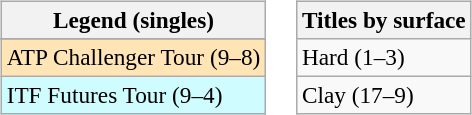<table>
<tr valign=top>
<td><br><table class=wikitable style=font-size:97%>
<tr>
<th>Legend (singles)</th>
</tr>
<tr bgcolor=e5d1cb>
</tr>
<tr bgcolor=moccasin>
<td>ATP Challenger Tour (9–8)</td>
</tr>
<tr bgcolor=cffcff>
<td>ITF Futures Tour (9–4)</td>
</tr>
</table>
</td>
<td><br><table class=wikitable style=font-size:97%>
<tr>
<th>Titles by surface</th>
</tr>
<tr>
<td>Hard (1–3)</td>
</tr>
<tr>
<td>Clay (17–9)</td>
</tr>
</table>
</td>
</tr>
</table>
